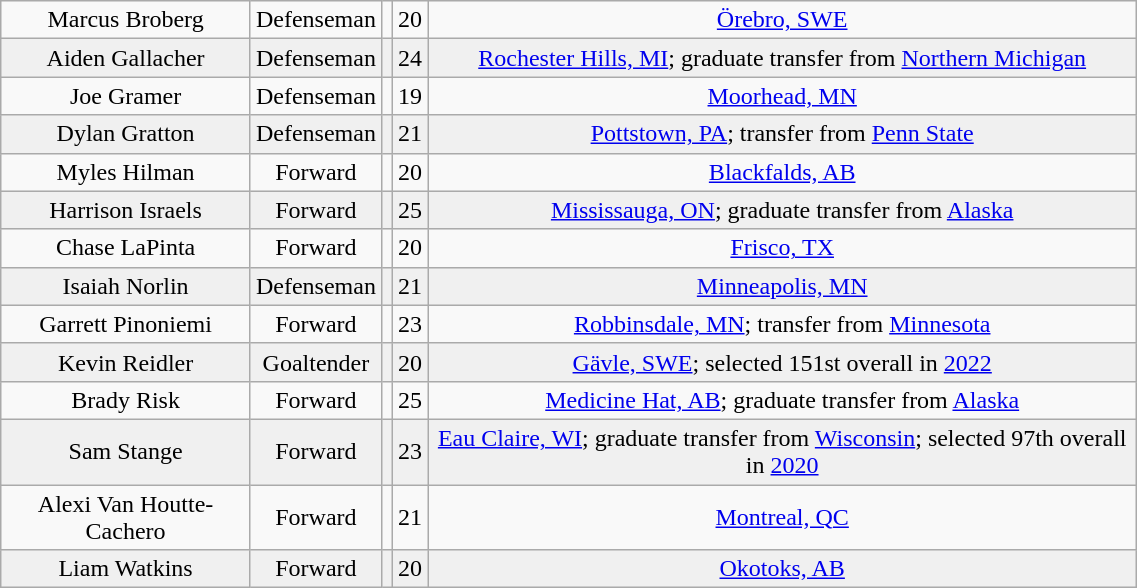<table class="wikitable" width="60%">
<tr align="center" bgcolor="">
<td>Marcus Broberg</td>
<td>Defenseman</td>
<td></td>
<td>20</td>
<td><a href='#'>Örebro, SWE</a></td>
</tr>
<tr align="center" bgcolor="f0f0f0">
<td>Aiden Gallacher</td>
<td>Defenseman</td>
<td></td>
<td>24</td>
<td><a href='#'>Rochester Hills, MI</a>; graduate transfer from <a href='#'>Northern Michigan</a></td>
</tr>
<tr align="center" bgcolor="">
<td>Joe Gramer</td>
<td>Defenseman</td>
<td></td>
<td>19</td>
<td><a href='#'>Moorhead, MN</a></td>
</tr>
<tr align="center" bgcolor="f0f0f0">
<td>Dylan Gratton</td>
<td>Defenseman</td>
<td></td>
<td>21</td>
<td><a href='#'>Pottstown, PA</a>; transfer from <a href='#'>Penn State</a></td>
</tr>
<tr align="center" bgcolor="">
<td>Myles Hilman</td>
<td>Forward</td>
<td></td>
<td>20</td>
<td><a href='#'>Blackfalds, AB</a></td>
</tr>
<tr align="center" bgcolor="f0f0f0">
<td>Harrison Israels</td>
<td>Forward</td>
<td></td>
<td>25</td>
<td><a href='#'>Mississauga, ON</a>; graduate transfer from <a href='#'>Alaska</a></td>
</tr>
<tr align="center" bgcolor="">
<td>Chase LaPinta</td>
<td>Forward</td>
<td></td>
<td>20</td>
<td><a href='#'>Frisco, TX</a></td>
</tr>
<tr align="center" bgcolor="f0f0f0">
<td>Isaiah Norlin</td>
<td>Defenseman</td>
<td></td>
<td>21</td>
<td><a href='#'>Minneapolis, MN</a></td>
</tr>
<tr align="center" bgcolor="">
<td>Garrett Pinoniemi</td>
<td>Forward</td>
<td></td>
<td>23</td>
<td><a href='#'>Robbinsdale, MN</a>; transfer from <a href='#'>Minnesota</a></td>
</tr>
<tr align="center" bgcolor="f0f0f0">
<td>Kevin Reidler</td>
<td>Goaltender</td>
<td></td>
<td>20</td>
<td><a href='#'>Gävle, SWE</a>; selected 151st overall in <a href='#'>2022</a></td>
</tr>
<tr align="center" bgcolor="">
<td>Brady Risk</td>
<td>Forward</td>
<td></td>
<td>25</td>
<td><a href='#'>Medicine Hat, AB</a>; graduate transfer from <a href='#'>Alaska</a></td>
</tr>
<tr align="center" bgcolor="f0f0f0">
<td>Sam Stange</td>
<td>Forward</td>
<td></td>
<td>23</td>
<td><a href='#'>Eau Claire, WI</a>; graduate transfer from <a href='#'>Wisconsin</a>; selected 97th overall in <a href='#'>2020</a></td>
</tr>
<tr align="center" bgcolor="">
<td>Alexi Van Houtte-Cachero</td>
<td>Forward</td>
<td></td>
<td>21</td>
<td><a href='#'>Montreal, QC</a></td>
</tr>
<tr align="center" bgcolor="f0f0f0">
<td>Liam Watkins</td>
<td>Forward</td>
<td></td>
<td>20</td>
<td><a href='#'>Okotoks, AB</a></td>
</tr>
</table>
